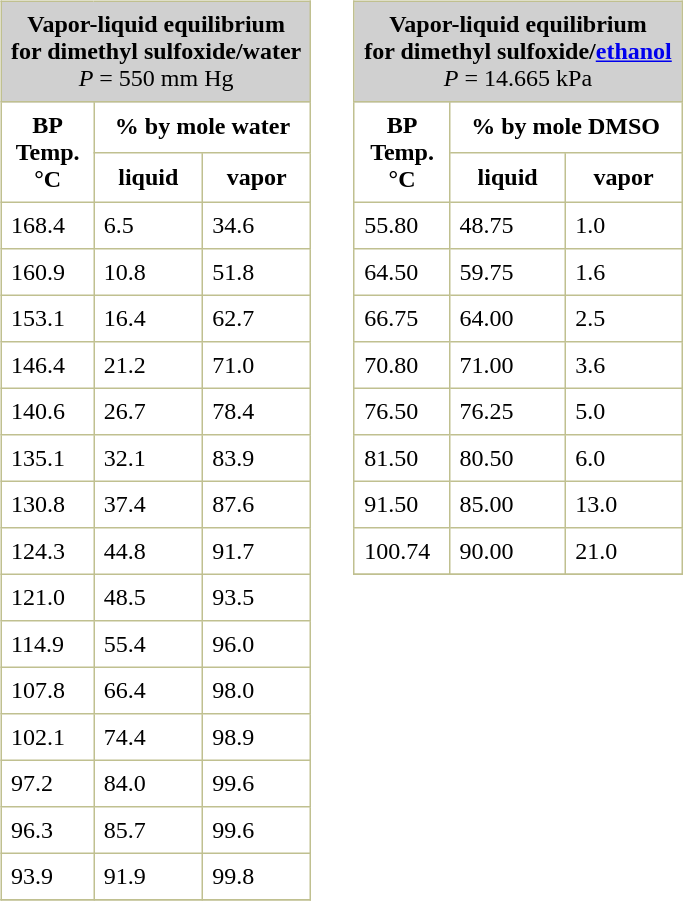<table>
<tr valign="top">
<td><br><table border="1" cellspacing="0" cellpadding="6" style="margin: 0 0 0 0.5em; background: white; border-collapse: collapse; border-color: #C0C090;">
<tr>
<td bgcolor="#D0D0D0" align="center" colspan="3"><strong>Vapor-liquid equilibrium<br>for dimethyl sulfoxide/water</strong><br><em>P</em> = 550 mm Hg</td>
</tr>
<tr>
<th rowspan="2">BP<br>Temp.<br>°C</th>
<th colspan="2">% by mole water</th>
</tr>
<tr>
<th>liquid</th>
<th>vapor</th>
</tr>
<tr>
<td>168.4</td>
<td>6.5</td>
<td>34.6</td>
</tr>
<tr>
<td>160.9</td>
<td>10.8</td>
<td>51.8</td>
</tr>
<tr>
<td>153.1</td>
<td>16.4</td>
<td>62.7</td>
</tr>
<tr>
<td>146.4</td>
<td>21.2</td>
<td>71.0</td>
</tr>
<tr>
<td>140.6</td>
<td>26.7</td>
<td>78.4</td>
</tr>
<tr>
<td>135.1</td>
<td>32.1</td>
<td>83.9</td>
</tr>
<tr>
<td>130.8</td>
<td>37.4</td>
<td>87.6</td>
</tr>
<tr>
<td>124.3</td>
<td>44.8</td>
<td>91.7</td>
</tr>
<tr>
<td>121.0</td>
<td>48.5</td>
<td>93.5</td>
</tr>
<tr>
<td>114.9</td>
<td>55.4</td>
<td>96.0</td>
</tr>
<tr>
<td>107.8</td>
<td>66.4</td>
<td>98.0</td>
</tr>
<tr>
<td>102.1</td>
<td>74.4</td>
<td>98.9</td>
</tr>
<tr>
<td>97.2</td>
<td>84.0</td>
<td>99.6</td>
</tr>
<tr>
<td>96.3</td>
<td>85.7</td>
<td>99.6</td>
</tr>
<tr>
<td>93.9</td>
<td>91.9</td>
<td>99.8</td>
</tr>
<tr>
</tr>
</table>
</td>
<td>   </td>
<td><br><table border="1" cellspacing="0" cellpadding="6" style="margin: 0 0 0 0.5em; background: white; border-collapse: collapse; border-color: #C0C090;">
<tr>
<td bgcolor="#D0D0D0" align="center" colspan="3"><strong>Vapor-liquid equilibrium<br>for dimethyl sulfoxide/<a href='#'>ethanol</a></strong><br><em>P</em> = 14.665 kPa</td>
</tr>
<tr>
<th rowspan="2">BP<br>Temp.<br>°C</th>
<th colspan="2">% by mole DMSO</th>
</tr>
<tr>
<th>liquid</th>
<th>vapor</th>
</tr>
<tr>
<td>55.80</td>
<td>48.75</td>
<td>1.0</td>
</tr>
<tr>
<td>64.50</td>
<td>59.75</td>
<td>1.6</td>
</tr>
<tr>
<td>66.75</td>
<td>64.00</td>
<td>2.5</td>
</tr>
<tr>
<td>70.80</td>
<td>71.00</td>
<td>3.6</td>
</tr>
<tr>
<td>76.50</td>
<td>76.25</td>
<td>5.0</td>
</tr>
<tr>
<td>81.50</td>
<td>80.50</td>
<td>6.0</td>
</tr>
<tr>
<td>91.50</td>
<td>85.00</td>
<td>13.0</td>
</tr>
<tr>
<td>100.74</td>
<td>90.00</td>
<td>21.0</td>
</tr>
<tr>
</tr>
</table>
</td>
</tr>
</table>
